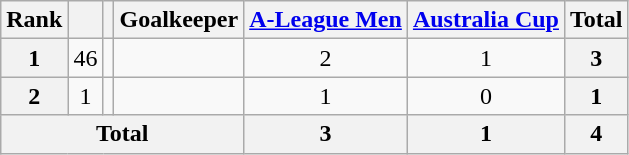<table class="wikitable" style="text-align:center">
<tr>
<th>Rank</th>
<th></th>
<th></th>
<th>Goalkeeper</th>
<th><a href='#'>A-League Men</a></th>
<th><a href='#'>Australia Cup</a></th>
<th>Total</th>
</tr>
<tr>
<th>1</th>
<td>46</td>
<td></td>
<td align="left"></td>
<td>2</td>
<td>1</td>
<th>3</th>
</tr>
<tr>
<th>2</th>
<td>1</td>
<td></td>
<td align="left"></td>
<td>1</td>
<td>0</td>
<th>1</th>
</tr>
<tr>
<th colspan="4">Total</th>
<th>3</th>
<th>1</th>
<th>4</th>
</tr>
</table>
